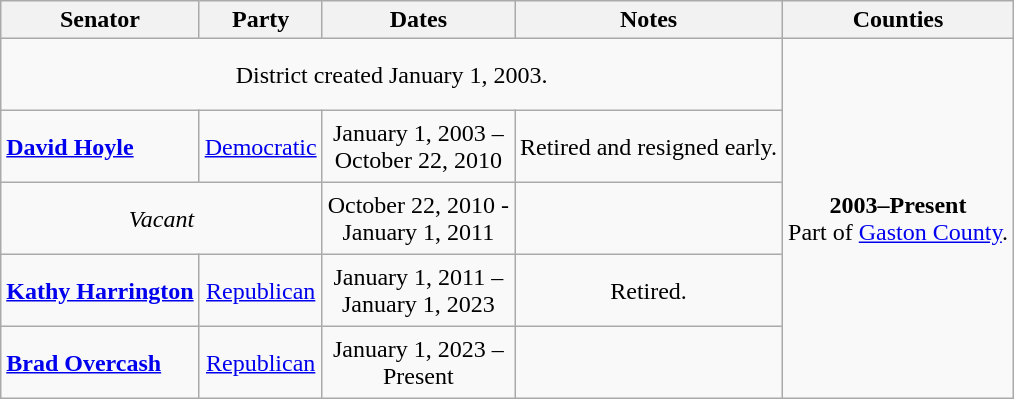<table class=wikitable style="text-align:center">
<tr>
<th>Senator</th>
<th>Party</th>
<th>Dates</th>
<th>Notes</th>
<th>Counties</th>
</tr>
<tr style="height:3em">
<td colspan=4>District created January 1, 2003.</td>
<td rowspan=5><strong>2003–Present</strong><br> Part of <a href='#'>Gaston County</a>.</td>
</tr>
<tr style="height:3em">
<td align=left><strong><a href='#'>David Hoyle</a></strong></td>
<td><a href='#'>Democratic</a></td>
<td nowrap>January 1, 2003 – <br> October 22, 2010</td>
<td>Retired and resigned early.</td>
</tr>
<tr style="height:3em">
<td colspan=2><em>Vacant</em></td>
<td nowrap>October 22, 2010 - <br> January 1, 2011</td>
<td></td>
</tr>
<tr style="height:3em">
<td align=left><strong><a href='#'>Kathy Harrington</a></strong></td>
<td><a href='#'>Republican</a></td>
<td nowrap>January 1, 2011 – <br> January 1, 2023</td>
<td>Retired.</td>
</tr>
<tr style="height:3em">
<td align=left><strong><a href='#'>Brad Overcash</a></strong></td>
<td><a href='#'>Republican</a></td>
<td nowrap>January 1, 2023 – <br> Present</td>
<td></td>
</tr>
</table>
